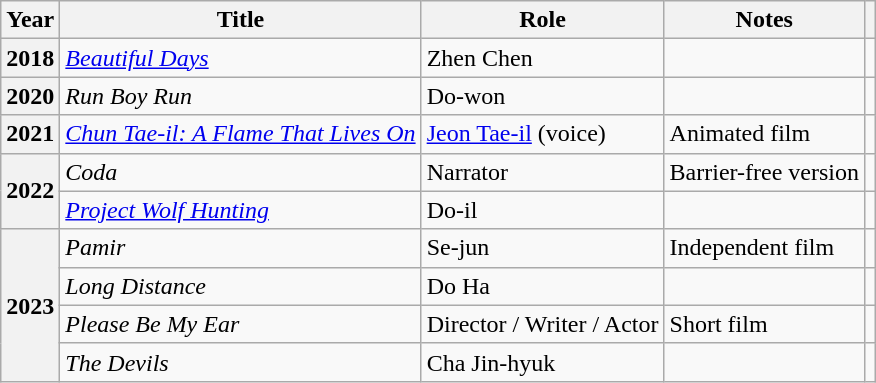<table class="wikitable plainrowheaders sortable">
<tr>
<th scope="col">Year</th>
<th scope="col">Title</th>
<th scope="col">Role</th>
<th scope="col">Notes</th>
<th scope="col" class="unsortable"></th>
</tr>
<tr>
<th scope="row">2018</th>
<td><em><a href='#'>Beautiful Days</a></em></td>
<td>Zhen Chen</td>
<td></td>
<td style="text-align:center"></td>
</tr>
<tr>
<th scope="row">2020</th>
<td><em>Run Boy Run</em></td>
<td>Do-won</td>
<td></td>
<td style="text-align:center"></td>
</tr>
<tr>
<th scope="row">2021</th>
<td><em><a href='#'>Chun Tae-il: A Flame That Lives On</a></em></td>
<td><a href='#'>Jeon Tae-il</a> (voice)</td>
<td>Animated film</td>
<td style="text-align:center"></td>
</tr>
<tr>
<th scope="row" rowspan="2">2022</th>
<td><em>Coda</em></td>
<td>Narrator</td>
<td>Barrier-free version</td>
<td style="text-align:center"></td>
</tr>
<tr>
<td><em><a href='#'>Project Wolf Hunting</a></em></td>
<td>Do-il</td>
<td></td>
<td style="text-align:center"></td>
</tr>
<tr>
<th scope="row" rowspan="4">2023</th>
<td><em>Pamir</em></td>
<td>Se-jun</td>
<td>Independent film</td>
<td style="text-align:center"></td>
</tr>
<tr>
<td><em>Long Distance</em></td>
<td>Do Ha</td>
<td></td>
<td style="text-align:center"></td>
</tr>
<tr>
<td><em>Please Be My Ear</em></td>
<td>Director / Writer / Actor</td>
<td>Short film</td>
<td style="text-align:center"></td>
</tr>
<tr>
<td><em>The Devils</em></td>
<td>Cha Jin-hyuk</td>
<td></td>
<td style="text-align:center"></td>
</tr>
</table>
